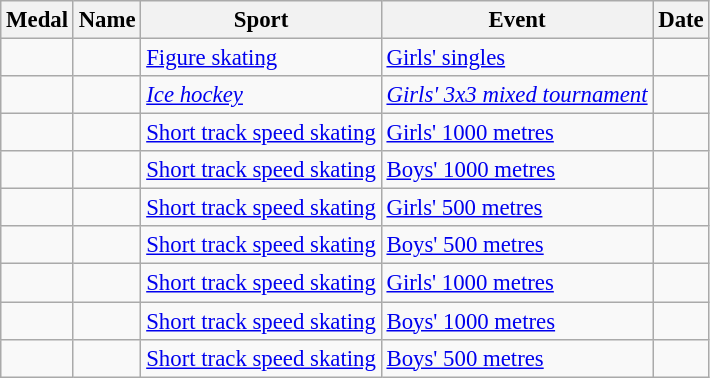<table class="wikitable sortable" style="font-size: 95%">
<tr>
<th>Medal</th>
<th>Name</th>
<th>Sport</th>
<th>Event</th>
<th>Date</th>
</tr>
<tr>
<td></td>
<td></td>
<td><a href='#'>Figure skating</a></td>
<td><a href='#'>Girls' singles</a></td>
<td></td>
</tr>
<tr>
<td><em></em></td>
<td><em></em></td>
<td><em><a href='#'>Ice hockey</a></em></td>
<td><em><a href='#'>Girls' 3x3 mixed tournament</a></em></td>
<td><em></em></td>
</tr>
<tr>
<td></td>
<td></td>
<td><a href='#'>Short track speed skating</a></td>
<td><a href='#'>Girls' 1000 metres</a></td>
<td></td>
</tr>
<tr>
<td></td>
<td></td>
<td><a href='#'>Short track speed skating</a></td>
<td><a href='#'>Boys' 1000 metres</a></td>
<td></td>
</tr>
<tr>
<td></td>
<td></td>
<td><a href='#'>Short track speed skating</a></td>
<td><a href='#'>Girls' 500 metres</a></td>
<td></td>
</tr>
<tr>
<td></td>
<td></td>
<td><a href='#'>Short track speed skating</a></td>
<td><a href='#'>Boys' 500 metres</a></td>
<td></td>
</tr>
<tr>
<td></td>
<td></td>
<td><a href='#'>Short track speed skating</a></td>
<td><a href='#'>Girls' 1000 metres</a></td>
<td></td>
</tr>
<tr>
<td></td>
<td></td>
<td><a href='#'>Short track speed skating</a></td>
<td><a href='#'>Boys' 1000 metres</a></td>
<td></td>
</tr>
<tr>
<td></td>
<td></td>
<td><a href='#'>Short track speed skating</a></td>
<td><a href='#'>Boys' 500 metres</a></td>
<td></td>
</tr>
</table>
